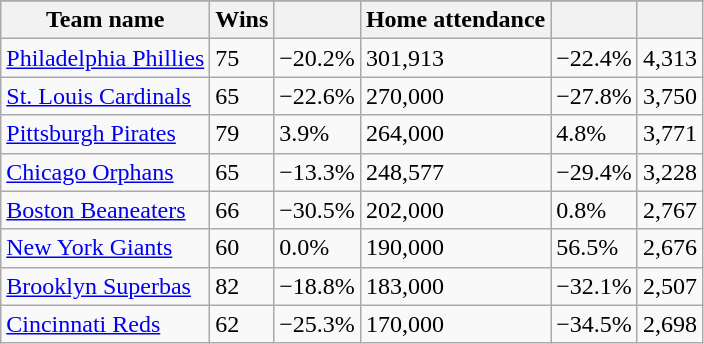<table class="wikitable sortable">
<tr style="text-align:center; font-size:larger;">
</tr>
<tr>
<th>Team name</th>
<th>Wins</th>
<th></th>
<th>Home attendance</th>
<th></th>
<th></th>
</tr>
<tr>
<td><a href='#'>Philadelphia Phillies</a></td>
<td>75</td>
<td>−20.2%</td>
<td>301,913</td>
<td>−22.4%</td>
<td>4,313</td>
</tr>
<tr>
<td><a href='#'>St. Louis Cardinals</a></td>
<td>65</td>
<td>−22.6%</td>
<td>270,000</td>
<td>−27.8%</td>
<td>3,750</td>
</tr>
<tr>
<td><a href='#'>Pittsburgh Pirates</a></td>
<td>79</td>
<td>3.9%</td>
<td>264,000</td>
<td>4.8%</td>
<td>3,771</td>
</tr>
<tr>
<td><a href='#'>Chicago Orphans</a></td>
<td>65</td>
<td>−13.3%</td>
<td>248,577</td>
<td>−29.4%</td>
<td>3,228</td>
</tr>
<tr>
<td><a href='#'>Boston Beaneaters</a></td>
<td>66</td>
<td>−30.5%</td>
<td>202,000</td>
<td>0.8%</td>
<td>2,767</td>
</tr>
<tr>
<td><a href='#'>New York Giants</a></td>
<td>60</td>
<td>0.0%</td>
<td>190,000</td>
<td>56.5%</td>
<td>2,676</td>
</tr>
<tr>
<td><a href='#'>Brooklyn Superbas</a></td>
<td>82</td>
<td>−18.8%</td>
<td>183,000</td>
<td>−32.1%</td>
<td>2,507</td>
</tr>
<tr>
<td><a href='#'>Cincinnati Reds</a></td>
<td>62</td>
<td>−25.3%</td>
<td>170,000</td>
<td>−34.5%</td>
<td>2,698</td>
</tr>
</table>
